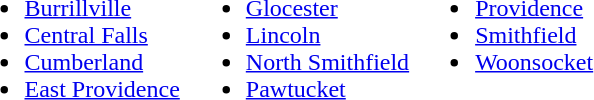<table>
<tr valign=top>
<td><br><ul><li><a href='#'>Burrillville</a></li><li><a href='#'>Central Falls</a></li><li><a href='#'>Cumberland</a></li><li><a href='#'>East Providence</a></li></ul></td>
<td><br><ul><li><a href='#'>Glocester</a></li><li><a href='#'>Lincoln</a></li><li><a href='#'>North Smithfield</a></li><li><a href='#'>Pawtucket</a></li></ul></td>
<td><br><ul><li><a href='#'>Providence</a></li><li><a href='#'>Smithfield</a></li><li><a href='#'>Woonsocket</a></li></ul></td>
</tr>
</table>
